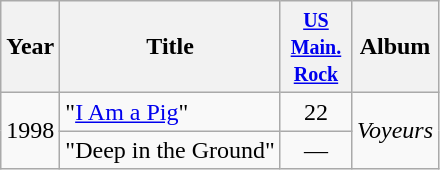<table class="wikitable">
<tr>
<th>Year</th>
<th>Title</th>
<th width="40"><small><a href='#'>US Main. Rock</a></small><br></th>
<th>Album</th>
</tr>
<tr>
<td rowspan=2>1998</td>
<td>"<a href='#'>I Am a Pig</a>"</td>
<td align="center">22</td>
<td rowspan=2><em>Voyeurs</em></td>
</tr>
<tr>
<td>"Deep in the Ground"</td>
<td align="center">—</td>
</tr>
</table>
